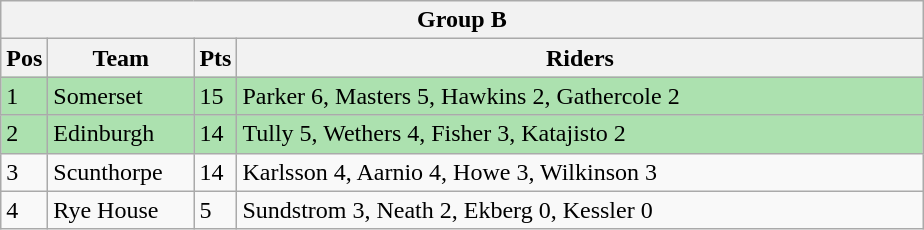<table class="wikitable">
<tr>
<th colspan="4">Group B</th>
</tr>
<tr>
<th width=20>Pos</th>
<th width=90>Team</th>
<th width=20>Pts</th>
<th width=450>Riders</th>
</tr>
<tr style="background:#ACE1AF;">
<td>1</td>
<td align=left>Somerset</td>
<td>15</td>
<td>Parker 6, Masters 5, Hawkins 2, Gathercole 2</td>
</tr>
<tr style="background:#ACE1AF;">
<td>2</td>
<td align=left>Edinburgh</td>
<td>14</td>
<td>Tully 5, Wethers 4, Fisher 3, Katajisto 2</td>
</tr>
<tr>
<td>3</td>
<td align=left>Scunthorpe</td>
<td>14</td>
<td>Karlsson 4, Aarnio 4, Howe 3, Wilkinson 3</td>
</tr>
<tr>
<td>4</td>
<td align=left>Rye House</td>
<td>5</td>
<td>Sundstrom 3, Neath 2, Ekberg 0, Kessler 0</td>
</tr>
</table>
